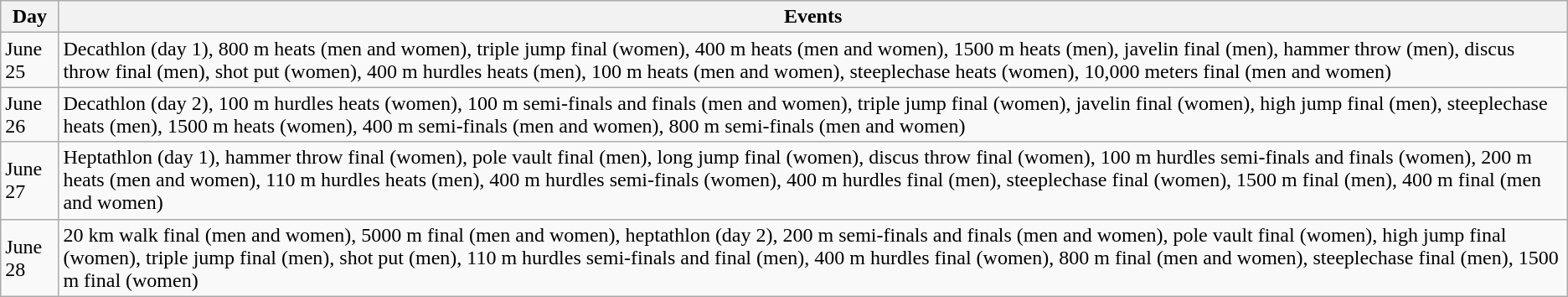<table class="wikitable sortable">
<tr>
<th>Day</th>
<th>Events</th>
</tr>
<tr>
<td>June 25</td>
<td>Decathlon (day 1), 800 m heats (men and women), triple jump final (women), 400 m heats (men and women), 1500 m heats (men), javelin final (men), hammer throw (men), discus throw final (men), shot put (women), 400 m hurdles heats (men), 100 m heats (men and women), steeplechase heats (women), 10,000 meters final (men and women)</td>
</tr>
<tr>
<td>June 26</td>
<td>Decathlon (day 2), 100 m hurdles heats (women), 100 m semi-finals and finals (men and women), triple jump final (women), javelin final (women), high jump final (men), steeplechase heats (men), 1500 m heats (women), 400 m semi-finals (men and women), 800 m semi-finals (men and women)</td>
</tr>
<tr>
<td>June 27</td>
<td>Heptathlon (day 1), hammer throw final (women), pole vault final (men), long jump final (women), discus throw final (women), 100 m hurdles semi-finals and finals (women), 200 m heats (men and women), 110 m hurdles heats (men), 400 m hurdles semi-finals (women), 400 m hurdles final (men), steeplechase final (women), 1500 m final (men), 400 m final (men and women)</td>
</tr>
<tr>
<td>June 28</td>
<td>20 km walk final (men and women), 5000 m final (men and women), heptathlon (day 2), 200 m semi-finals and finals (men and women), pole vault final (women), high jump final (women), triple jump final (men), shot put (men), 110 m hurdles semi-finals and final (men), 400 m hurdles final (women), 800 m final (men and women), steeplechase final (men), 1500 m final (women)</td>
</tr>
</table>
